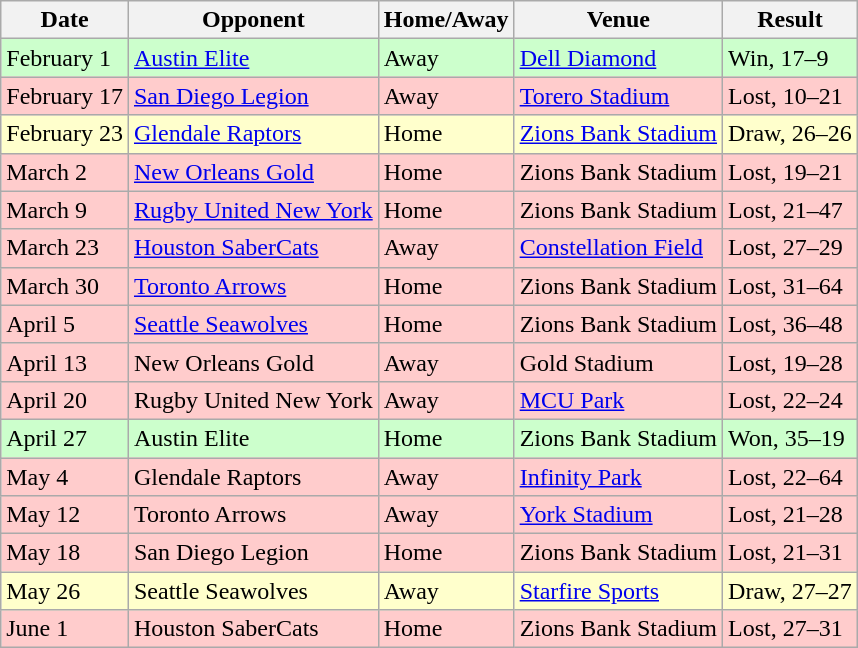<table class="wikitable">
<tr>
<th>Date</th>
<th>Opponent</th>
<th>Home/Away</th>
<th>Venue</th>
<th>Result</th>
</tr>
<tr bgcolor="#CCFFCC">
<td>February 1</td>
<td><a href='#'>Austin Elite</a></td>
<td>Away</td>
<td><a href='#'>Dell Diamond</a></td>
<td>Win, 17–9</td>
</tr>
<tr bgcolor="#FFCCCC">
<td>February 17</td>
<td><a href='#'>San Diego Legion</a></td>
<td>Away</td>
<td><a href='#'>Torero Stadium</a></td>
<td>Lost, 10–21</td>
</tr>
<tr bgcolor="#FFFFCC">
<td>February 23</td>
<td><a href='#'>Glendale Raptors</a></td>
<td>Home</td>
<td><a href='#'>Zions Bank Stadium</a></td>
<td>Draw, 26–26</td>
</tr>
<tr bgcolor="#FFCCCC">
<td>March 2</td>
<td><a href='#'>New Orleans Gold</a></td>
<td>Home</td>
<td>Zions Bank Stadium</td>
<td>Lost, 19–21</td>
</tr>
<tr bgcolor="#FFCCCC">
<td>March 9</td>
<td><a href='#'>Rugby United New York</a></td>
<td>Home</td>
<td>Zions Bank Stadium</td>
<td>Lost, 21–47</td>
</tr>
<tr bgcolor="#FFCCCC">
<td>March 23</td>
<td><a href='#'>Houston SaberCats</a></td>
<td>Away</td>
<td><a href='#'>Constellation Field</a></td>
<td>Lost, 27–29</td>
</tr>
<tr bgcolor="#FFCCCC">
<td>March 30</td>
<td><a href='#'>Toronto Arrows</a></td>
<td>Home</td>
<td>Zions Bank Stadium</td>
<td>Lost, 31–64</td>
</tr>
<tr bgcolor="#FFCCCC">
<td>April 5</td>
<td><a href='#'>Seattle Seawolves</a></td>
<td>Home</td>
<td>Zions Bank Stadium</td>
<td>Lost, 36–48</td>
</tr>
<tr bgcolor="#FFCCCC">
<td>April 13</td>
<td>New Orleans Gold</td>
<td>Away</td>
<td>Gold Stadium</td>
<td>Lost, 19–28</td>
</tr>
<tr bgcolor="#FFCCCC">
<td>April 20</td>
<td>Rugby United New York</td>
<td>Away</td>
<td><a href='#'>MCU Park</a></td>
<td>Lost, 22–24</td>
</tr>
<tr bgcolor="#CCFFCC">
<td>April 27</td>
<td>Austin Elite</td>
<td>Home</td>
<td>Zions Bank Stadium</td>
<td>Won, 35–19</td>
</tr>
<tr bgcolor="#FFCCCC">
<td>May 4</td>
<td>Glendale Raptors</td>
<td>Away</td>
<td><a href='#'>Infinity Park</a></td>
<td>Lost, 22–64</td>
</tr>
<tr bgcolor="#FFCCCC">
<td>May 12</td>
<td>Toronto Arrows</td>
<td>Away</td>
<td><a href='#'>York Stadium</a></td>
<td>Lost, 21–28</td>
</tr>
<tr bgcolor="#FFCCCC">
<td>May 18</td>
<td>San Diego Legion</td>
<td>Home</td>
<td>Zions Bank Stadium</td>
<td>Lost, 21–31</td>
</tr>
<tr bgcolor="#FFFFCC">
<td>May 26</td>
<td>Seattle Seawolves</td>
<td>Away</td>
<td><a href='#'>Starfire Sports</a></td>
<td>Draw, 27–27</td>
</tr>
<tr bgcolor="#FFCCCC">
<td>June 1</td>
<td>Houston SaberCats</td>
<td>Home</td>
<td>Zions Bank Stadium</td>
<td>Lost, 27–31</td>
</tr>
</table>
